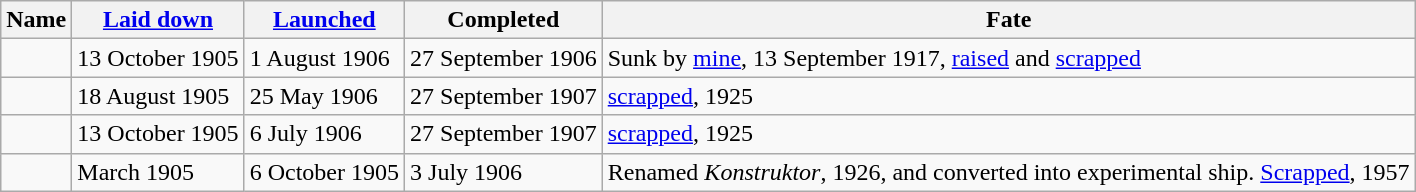<table class="wikitable plainrowheaders">
<tr>
<th scope="col">Name</th>
<th scope="col"><a href='#'>Laid down</a></th>
<th scope="col"><a href='#'>Launched</a></th>
<th scope="col">Completed</th>
<th scope="col">Fate</th>
</tr>
<tr>
<td scope="row"></td>
<td>13 October 1905</td>
<td>1 August 1906</td>
<td>27 September 1906</td>
<td>Sunk by <a href='#'>mine</a>, 13 September 1917, <a href='#'>raised</a> and <a href='#'>scrapped</a></td>
</tr>
<tr>
<td scope="row"></td>
<td>18 August 1905</td>
<td>25 May 1906</td>
<td>27 September 1907</td>
<td><a href='#'>scrapped</a>, 1925</td>
</tr>
<tr>
<td scope="row"></td>
<td>13 October 1905</td>
<td>6 July 1906</td>
<td>27 September 1907</td>
<td><a href='#'>scrapped</a>, 1925</td>
</tr>
<tr>
<td scope="row"></td>
<td>March 1905</td>
<td>6 October 1905</td>
<td>3 July 1906</td>
<td>Renamed <em>Konstruktor</em>, 1926, and converted into experimental ship. <a href='#'>Scrapped</a>, 1957</td>
</tr>
</table>
